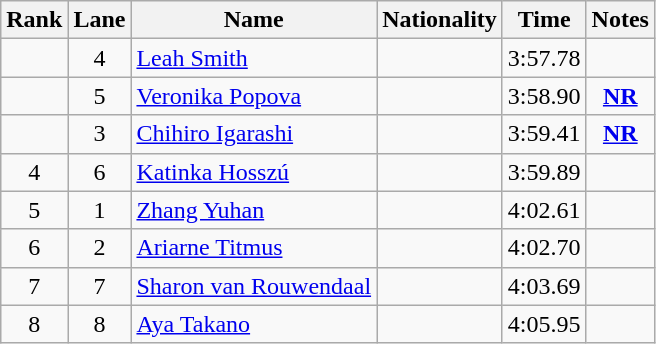<table class="wikitable sortable" style="text-align:center">
<tr>
<th>Rank</th>
<th>Lane</th>
<th>Name</th>
<th>Nationality</th>
<th>Time</th>
<th>Notes</th>
</tr>
<tr>
<td></td>
<td>4</td>
<td align=left><a href='#'>Leah Smith</a></td>
<td align=left></td>
<td>3:57.78</td>
<td></td>
</tr>
<tr>
<td></td>
<td>5</td>
<td align=left><a href='#'>Veronika Popova</a></td>
<td align=left></td>
<td>3:58.90</td>
<td><strong><a href='#'>NR</a></strong></td>
</tr>
<tr>
<td></td>
<td>3</td>
<td align=left><a href='#'>Chihiro Igarashi</a></td>
<td align=left></td>
<td>3:59.41</td>
<td><strong><a href='#'>NR</a></strong></td>
</tr>
<tr>
<td>4</td>
<td>6</td>
<td align=left><a href='#'>Katinka Hosszú</a></td>
<td align=left></td>
<td>3:59.89</td>
<td></td>
</tr>
<tr>
<td>5</td>
<td>1</td>
<td align=left><a href='#'>Zhang Yuhan</a></td>
<td align=left></td>
<td>4:02.61</td>
<td></td>
</tr>
<tr>
<td>6</td>
<td>2</td>
<td align=left><a href='#'>Ariarne Titmus</a></td>
<td align=left></td>
<td>4:02.70</td>
<td></td>
</tr>
<tr>
<td>7</td>
<td>7</td>
<td align=left><a href='#'>Sharon van Rouwendaal</a></td>
<td align=left></td>
<td>4:03.69</td>
<td></td>
</tr>
<tr>
<td>8</td>
<td>8</td>
<td align=left><a href='#'>Aya Takano</a></td>
<td align=left></td>
<td>4:05.95</td>
<td></td>
</tr>
</table>
